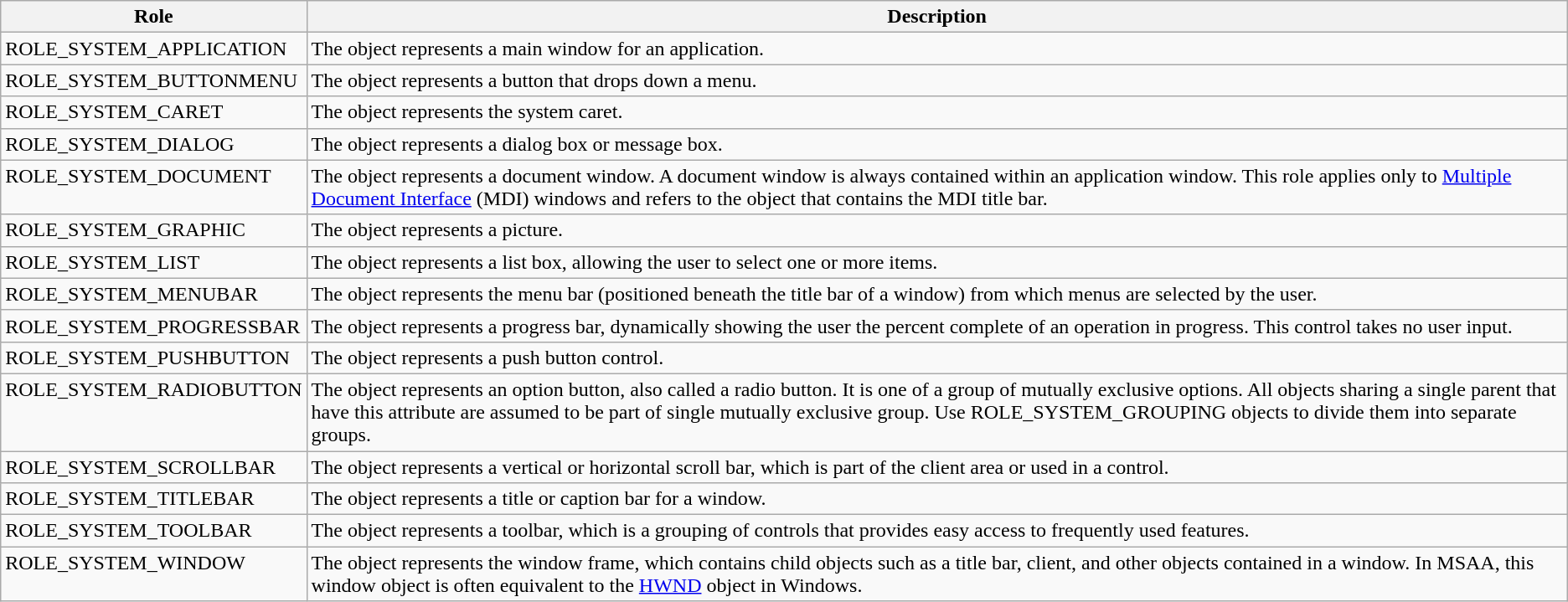<table class="wikitable">
<tr valign="top">
<th>Role</th>
<th>Description</th>
</tr>
<tr valign="top">
<td>ROLE_SYSTEM_APPLICATION</td>
<td>The object represents a main window for an application.</td>
</tr>
<tr valign="top">
<td>ROLE_SYSTEM_BUTTONMENU</td>
<td>The object represents a button that drops down a menu.</td>
</tr>
<tr valign="top">
<td>ROLE_SYSTEM_CARET</td>
<td>The object represents the system caret.</td>
</tr>
<tr valign="top">
<td>ROLE_SYSTEM_DIALOG</td>
<td>The object represents a dialog box or message box.</td>
</tr>
<tr valign="top">
<td>ROLE_SYSTEM_DOCUMENT</td>
<td>The object represents a document window. A document window is always contained within an application window. This role applies only to <a href='#'>Multiple Document Interface</a> (MDI) windows and refers to the object that contains the MDI title bar.</td>
</tr>
<tr valign="top">
<td>ROLE_SYSTEM_GRAPHIC</td>
<td>The object represents a picture.</td>
</tr>
<tr valign="top">
<td>ROLE_SYSTEM_LIST</td>
<td>The object represents a list box, allowing the user to select one or more items.</td>
</tr>
<tr valign="top">
<td>ROLE_SYSTEM_MENUBAR</td>
<td>The object represents the menu bar (positioned beneath the title bar of a window) from which menus are selected by the user.</td>
</tr>
<tr valign="top">
<td>ROLE_SYSTEM_PROGRESSBAR</td>
<td>The object represents a progress bar, dynamically showing the user the percent complete of an operation in progress. This control takes no user input.</td>
</tr>
<tr valign="top">
<td>ROLE_SYSTEM_PUSHBUTTON</td>
<td>The object represents a push button control.</td>
</tr>
<tr valign="top">
<td>ROLE_SYSTEM_RADIOBUTTON</td>
<td>The object represents an option button, also called a radio button. It is one of a group of mutually exclusive options. All objects sharing a single parent that have this attribute are assumed to be part of single mutually exclusive group. Use ROLE_SYSTEM_GROUPING objects to divide them into separate groups.</td>
</tr>
<tr valign="top">
<td>ROLE_SYSTEM_SCROLLBAR</td>
<td>The object represents a vertical or horizontal scroll bar, which is part of the client area or used in a control.</td>
</tr>
<tr valign="top">
<td>ROLE_SYSTEM_TITLEBAR</td>
<td>The object represents a title or caption bar for a window.</td>
</tr>
<tr valign="top">
<td>ROLE_SYSTEM_TOOLBAR</td>
<td>The object represents a toolbar, which is a grouping of controls that provides easy access to frequently used features.</td>
</tr>
<tr valign="top">
<td>ROLE_SYSTEM_WINDOW</td>
<td>The object represents the window frame, which contains child objects such as a title bar, client, and other objects contained in a window. In MSAA, this window object is often equivalent to the <a href='#'>HWND</a> object in Windows.</td>
</tr>
</table>
